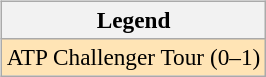<table>
<tr valign=top>
<td><br><table class=wikitable style=font-size:97%>
<tr>
<th>Legend</th>
</tr>
<tr bgcolor=moccasin>
<td>ATP Challenger Tour (0–1)</td>
</tr>
</table>
</td>
<td></td>
</tr>
</table>
